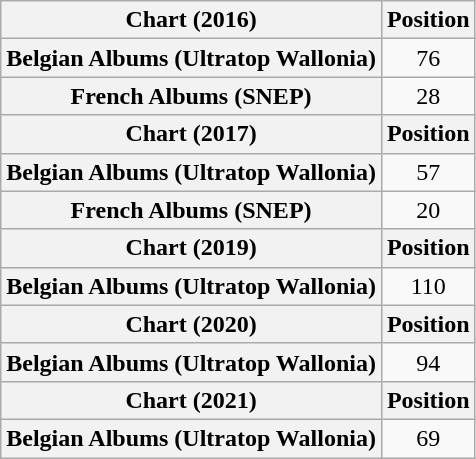<table class="wikitable plainrowheaders" style="text-align:center">
<tr>
<th scope="col">Chart (2016)</th>
<th scope="col">Position</th>
</tr>
<tr>
<th scope="row">Belgian Albums (Ultratop Wallonia)</th>
<td>76</td>
</tr>
<tr>
<th scope="row">French Albums (SNEP)</th>
<td>28</td>
</tr>
<tr>
<th scope="col">Chart (2017)</th>
<th scope="col">Position</th>
</tr>
<tr>
<th scope="row">Belgian Albums (Ultratop Wallonia)</th>
<td>57</td>
</tr>
<tr>
<th scope="row">French Albums (SNEP)</th>
<td>20</td>
</tr>
<tr>
<th scope="col">Chart (2019)</th>
<th scope="col">Position</th>
</tr>
<tr>
<th scope="row">Belgian Albums (Ultratop Wallonia)</th>
<td>110</td>
</tr>
<tr>
<th scope="col">Chart (2020)</th>
<th scope="col">Position</th>
</tr>
<tr>
<th scope="row">Belgian Albums (Ultratop Wallonia)</th>
<td>94</td>
</tr>
<tr>
<th scope="col">Chart (2021)</th>
<th scope="col">Position</th>
</tr>
<tr>
<th scope="row">Belgian Albums (Ultratop Wallonia)</th>
<td>69</td>
</tr>
</table>
